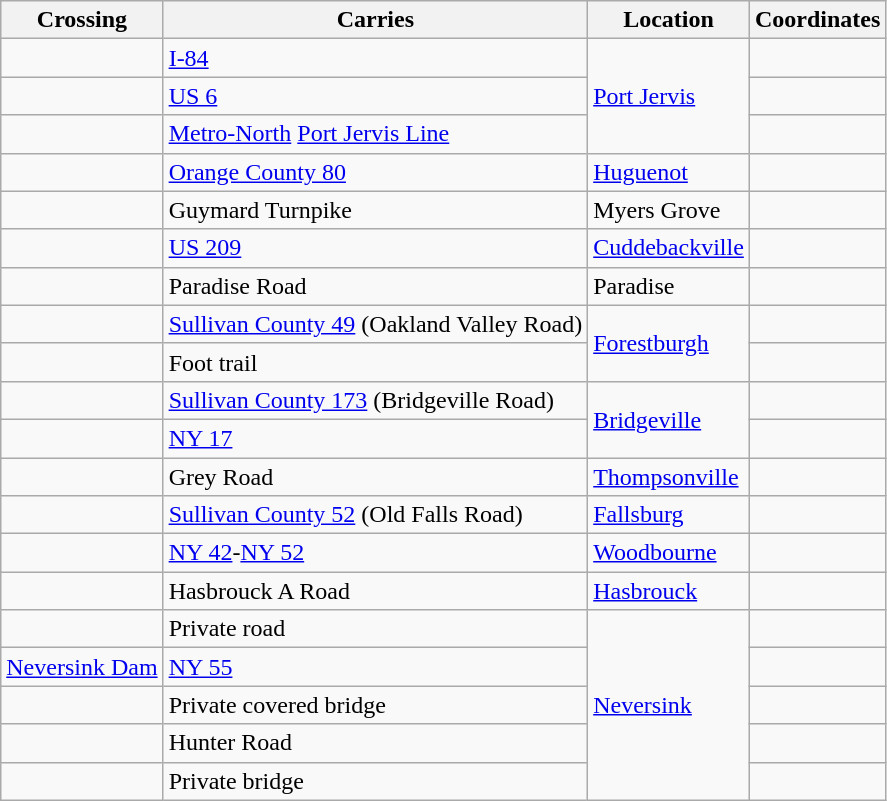<table class=wikitable>
<tr>
<th>Crossing</th>
<th>Carries</th>
<th>Location</th>
<th>Coordinates</th>
</tr>
<tr>
<td></td>
<td> <a href='#'>I-84</a></td>
<td rowspan=3><a href='#'>Port Jervis</a></td>
<td></td>
</tr>
<tr>
<td></td>
<td> <a href='#'>US 6</a></td>
<td></td>
</tr>
<tr>
<td></td>
<td><a href='#'>Metro-North</a> <a href='#'>Port Jervis Line</a></td>
<td></td>
</tr>
<tr>
<td></td>
<td><a href='#'>Orange County 80</a></td>
<td><a href='#'>Huguenot</a></td>
<td></td>
</tr>
<tr>
<td></td>
<td>Guymard Turnpike</td>
<td>Myers Grove</td>
<td></td>
</tr>
<tr>
<td></td>
<td> <a href='#'>US 209</a></td>
<td><a href='#'>Cuddebackville</a></td>
<td></td>
</tr>
<tr>
<td></td>
<td>Paradise Road</td>
<td>Paradise</td>
<td></td>
</tr>
<tr>
<td></td>
<td><a href='#'>Sullivan County 49</a> (Oakland Valley Road)</td>
<td rowspan=2><a href='#'>Forestburgh</a></td>
<td></td>
</tr>
<tr>
<td></td>
<td>Foot trail</td>
<td></td>
</tr>
<tr>
<td></td>
<td><a href='#'>Sullivan County 173</a> (Bridgeville Road)</td>
<td rowspan=2><a href='#'>Bridgeville</a></td>
<td></td>
</tr>
<tr>
<td></td>
<td><a href='#'>NY 17</a></td>
<td></td>
</tr>
<tr>
<td></td>
<td>Grey Road</td>
<td><a href='#'>Thompsonville</a></td>
<td></td>
</tr>
<tr>
<td></td>
<td><a href='#'>Sullivan County 52</a> (Old Falls Road)</td>
<td><a href='#'>Fallsburg</a></td>
<td></td>
</tr>
<tr>
<td></td>
<td><a href='#'>NY 42</a>-<a href='#'>NY 52</a></td>
<td><a href='#'>Woodbourne</a></td>
<td></td>
</tr>
<tr>
<td></td>
<td>Hasbrouck A Road</td>
<td><a href='#'>Hasbrouck</a></td>
<td></td>
</tr>
<tr>
<td></td>
<td>Private road</td>
<td rowspan=5><a href='#'>Neversink</a></td>
<td></td>
</tr>
<tr>
<td><a href='#'>Neversink Dam</a></td>
<td><a href='#'>NY 55</a></td>
<td></td>
</tr>
<tr>
<td></td>
<td>Private covered bridge</td>
<td></td>
</tr>
<tr>
<td></td>
<td>Hunter Road</td>
<td></td>
</tr>
<tr>
<td></td>
<td>Private bridge</td>
<td></td>
</tr>
</table>
